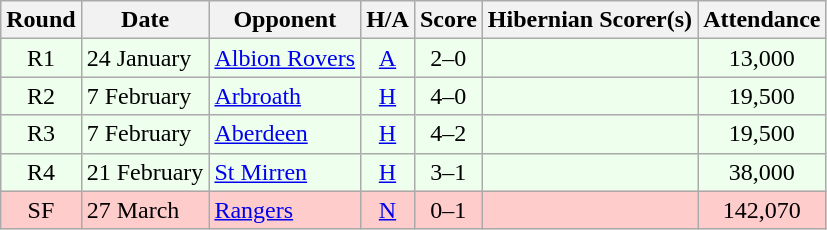<table class="wikitable" style="text-align:center">
<tr>
<th>Round</th>
<th>Date</th>
<th>Opponent</th>
<th>H/A</th>
<th>Score</th>
<th>Hibernian Scorer(s)</th>
<th>Attendance</th>
</tr>
<tr bgcolor=#EEFFEE>
<td>R1</td>
<td align=left>24 January</td>
<td align=left><a href='#'>Albion Rovers</a></td>
<td><a href='#'>A</a></td>
<td>2–0</td>
<td align=left></td>
<td>13,000</td>
</tr>
<tr bgcolor=#EEFFEE>
<td>R2</td>
<td align=left>7 February</td>
<td align=left><a href='#'>Arbroath</a></td>
<td><a href='#'>H</a></td>
<td>4–0</td>
<td align=left></td>
<td>19,500</td>
</tr>
<tr bgcolor=#EEFFEE>
<td>R3</td>
<td align=left>7 February</td>
<td align=left><a href='#'>Aberdeen</a></td>
<td><a href='#'>H</a></td>
<td>4–2</td>
<td align=left></td>
<td>19,500</td>
</tr>
<tr bgcolor=#EEFFEE>
<td>R4</td>
<td align=left>21 February</td>
<td align=left><a href='#'>St Mirren</a></td>
<td><a href='#'>H</a></td>
<td>3–1</td>
<td align=left></td>
<td>38,000</td>
</tr>
<tr bgcolor=#FFCCCC>
<td>SF</td>
<td align=left>27 March</td>
<td align=left><a href='#'>Rangers</a></td>
<td><a href='#'>N</a></td>
<td>0–1</td>
<td align=left></td>
<td>142,070</td>
</tr>
</table>
